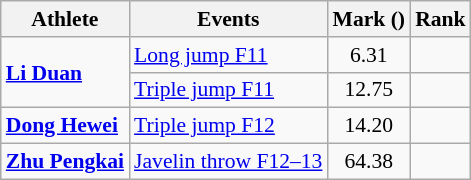<table class=wikitable  style="text-align: center; font-size:90%">
<tr>
<th>Athlete</th>
<th>Events</th>
<th>Mark ()</th>
<th>Rank</th>
</tr>
<tr>
<td align=left rowspan=2><strong><a href='#'>Li Duan</a></strong></td>
<td align=left><a href='#'>Long jump F11</a></td>
<td>6.31</td>
<td></td>
</tr>
<tr>
<td align=left><a href='#'>Triple jump F11</a></td>
<td>12.75</td>
<td></td>
</tr>
<tr>
<td align=left><strong><a href='#'>Dong Hewei</a></strong></td>
<td align=left><a href='#'>Triple jump F12</a></td>
<td>14.20</td>
<td></td>
</tr>
<tr>
<td align=left><strong><a href='#'>Zhu Pengkai</a></strong></td>
<td align=left><a href='#'>Javelin throw F12–13</a></td>
<td>64.38 </td>
<td></td>
</tr>
</table>
